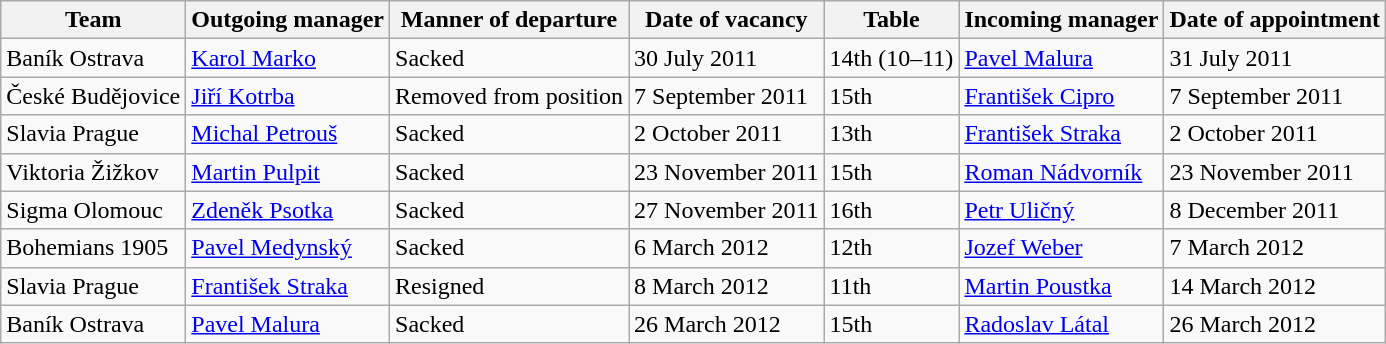<table class="wikitable">
<tr>
<th>Team</th>
<th>Outgoing manager</th>
<th>Manner of departure</th>
<th>Date of vacancy</th>
<th>Table</th>
<th>Incoming manager</th>
<th>Date of appointment</th>
</tr>
<tr>
<td>Baník Ostrava</td>
<td> <a href='#'>Karol Marko</a></td>
<td>Sacked</td>
<td>30 July 2011</td>
<td>14th (10–11)</td>
<td> <a href='#'>Pavel Malura</a></td>
<td>31 July 2011</td>
</tr>
<tr>
<td>České Budějovice</td>
<td> <a href='#'>Jiří Kotrba</a></td>
<td>Removed from position</td>
<td>7 September 2011</td>
<td>15th</td>
<td> <a href='#'>František Cipro</a></td>
<td>7 September 2011</td>
</tr>
<tr>
<td>Slavia Prague</td>
<td> <a href='#'>Michal Petrouš</a></td>
<td>Sacked</td>
<td>2 October 2011</td>
<td>13th</td>
<td> <a href='#'>František Straka</a></td>
<td>2 October 2011</td>
</tr>
<tr>
<td>Viktoria Žižkov</td>
<td> <a href='#'>Martin Pulpit</a></td>
<td>Sacked</td>
<td>23 November 2011</td>
<td>15th</td>
<td> <a href='#'>Roman Nádvorník</a></td>
<td>23 November 2011</td>
</tr>
<tr>
<td>Sigma Olomouc</td>
<td> <a href='#'>Zdeněk Psotka</a></td>
<td>Sacked</td>
<td>27 November 2011</td>
<td>16th</td>
<td> <a href='#'>Petr Uličný</a></td>
<td>8 December 2011</td>
</tr>
<tr>
<td>Bohemians 1905</td>
<td> <a href='#'>Pavel Medynský</a></td>
<td>Sacked</td>
<td>6 March 2012</td>
<td>12th</td>
<td> <a href='#'>Jozef Weber</a></td>
<td>7 March 2012</td>
</tr>
<tr>
<td>Slavia Prague</td>
<td> <a href='#'>František Straka</a></td>
<td>Resigned</td>
<td>8 March 2012</td>
<td>11th</td>
<td> <a href='#'>Martin Poustka</a></td>
<td>14 March 2012</td>
</tr>
<tr>
<td>Baník Ostrava</td>
<td> <a href='#'>Pavel Malura</a></td>
<td>Sacked</td>
<td>26 March 2012</td>
<td>15th</td>
<td> <a href='#'>Radoslav Látal</a></td>
<td>26 March 2012</td>
</tr>
</table>
